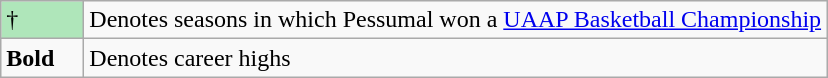<table class="wikitable">
<tr>
<td style="background:#afe6ba; width:3em;">†</td>
<td>Denotes seasons in which Pessumal won a <a href='#'>UAAP Basketball Championship</a></td>
</tr>
<tr>
<td><strong>Bold</strong></td>
<td>Denotes career highs</td>
</tr>
</table>
